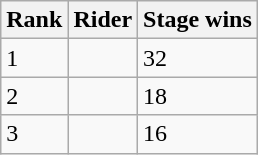<table class="wikitable">
<tr>
<th>Rank</th>
<th>Rider</th>
<th>Stage wins</th>
</tr>
<tr>
<td>1</td>
<td></td>
<td>32</td>
</tr>
<tr>
<td>2</td>
<td></td>
<td>18</td>
</tr>
<tr>
<td>3</td>
<td></td>
<td>16</td>
</tr>
</table>
